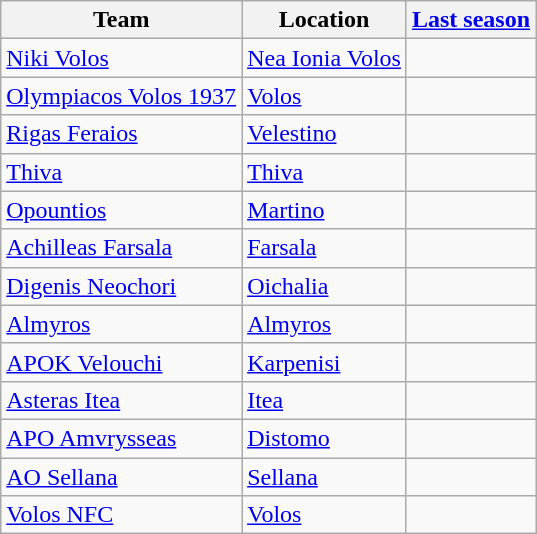<table class="wikitable sortable">
<tr>
<th>Team</th>
<th>Location</th>
<th><a href='#'>Last season</a></th>
</tr>
<tr>
<td><a href='#'>Niki Volos</a></td>
<td><a href='#'>Nea Ionia Volos</a></td>
<td></td>
</tr>
<tr>
<td><a href='#'>Olympiacos Volos 1937</a></td>
<td><a href='#'>Volos</a></td>
<td></td>
</tr>
<tr>
<td><a href='#'>Rigas Feraios</a></td>
<td><a href='#'>Velestino</a></td>
<td></td>
</tr>
<tr>
<td><a href='#'>Thiva</a></td>
<td><a href='#'>Thiva</a></td>
<td></td>
</tr>
<tr>
<td><a href='#'>Opountios</a></td>
<td><a href='#'>Martino</a></td>
<td></td>
</tr>
<tr>
<td><a href='#'>Achilleas Farsala</a></td>
<td><a href='#'>Farsala</a></td>
<td></td>
</tr>
<tr>
<td><a href='#'>Digenis Neochori</a></td>
<td><a href='#'>Oichalia</a></td>
<td></td>
</tr>
<tr>
<td><a href='#'>Almyros</a></td>
<td><a href='#'>Almyros</a></td>
<td></td>
</tr>
<tr>
<td><a href='#'>APOK Velouchi</a></td>
<td><a href='#'>Karpenisi</a></td>
<td></td>
</tr>
<tr>
<td><a href='#'>Asteras Itea</a></td>
<td><a href='#'>Itea</a></td>
<td></td>
</tr>
<tr>
<td><a href='#'>APO Amvrysseas</a></td>
<td><a href='#'>Distomo</a></td>
<td></td>
</tr>
<tr>
<td><a href='#'>AO Sellana</a></td>
<td><a href='#'>Sellana</a></td>
<td></td>
</tr>
<tr>
<td><a href='#'>Volos NFC</a></td>
<td><a href='#'>Volos</a></td>
<td></td>
</tr>
</table>
